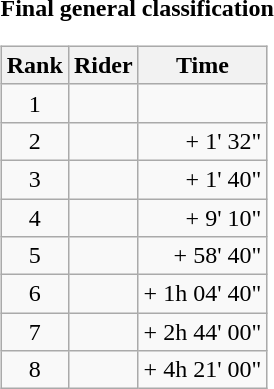<table>
<tr>
<td><strong>Final general classification</strong><br><table class="wikitable">
<tr>
<th scope="col">Rank</th>
<th scope="col">Rider</th>
<th scope="col">Time</th>
</tr>
<tr>
<td style="text-align:center;">1</td>
<td></td>
<td style="text-align:right;"></td>
</tr>
<tr>
<td style="text-align:center;">2</td>
<td></td>
<td style="text-align:right;">+ 1' 32"</td>
</tr>
<tr>
<td style="text-align:center;">3</td>
<td></td>
<td style="text-align:right;">+ 1' 40"</td>
</tr>
<tr>
<td style="text-align:center;">4</td>
<td></td>
<td style="text-align:right;">+ 9' 10"</td>
</tr>
<tr>
<td style="text-align:center;">5</td>
<td></td>
<td style="text-align:right;">+ 58' 40"</td>
</tr>
<tr>
<td style="text-align:center;">6</td>
<td></td>
<td style="text-align:right;">+ 1h 04' 40"</td>
</tr>
<tr>
<td style="text-align:center;">7</td>
<td></td>
<td style="text-align:right;">+ 2h 44' 00"</td>
</tr>
<tr>
<td style="text-align:center;">8</td>
<td></td>
<td style="text-align:right;">+ 4h 21' 00"</td>
</tr>
</table>
</td>
</tr>
</table>
